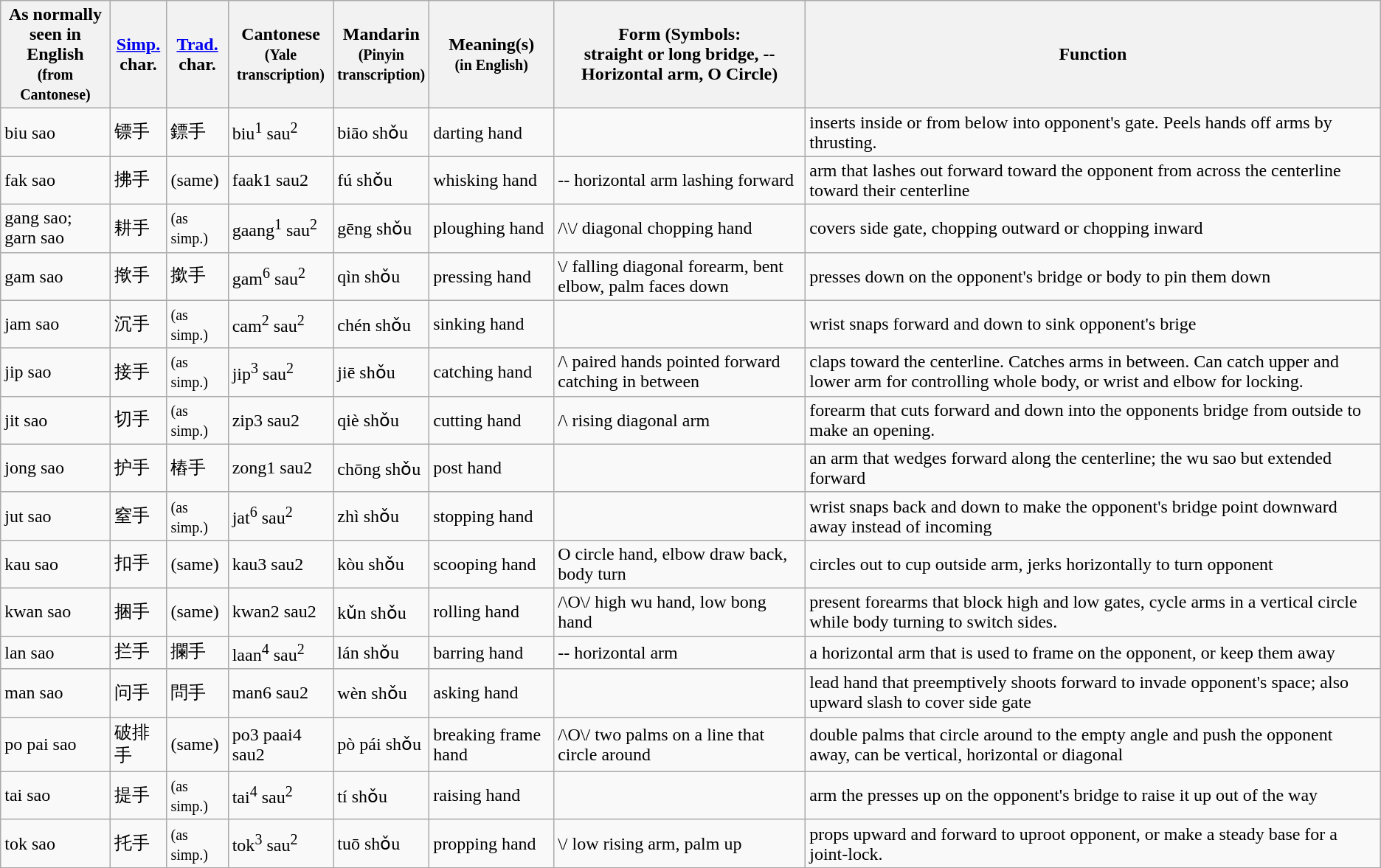<table class="wikitable">
<tr>
<th>As normally<br>seen in English<br><small>(from Cantonese)</small></th>
<th><a href='#'>Simp.</a><br>char.</th>
<th><a href='#'>Trad.</a><br>char.</th>
<th>Cantonese <br><small>(Yale<br>transcription)</small></th>
<th>Mandarin <br><small>(Pinyin<br>transcription)</small></th>
<th>Meaning(s) <br><small>(in English)</small></th>
<th>Form (Symbols:<br> straight or long bridge,
-- Horizontal arm,
O Circle)</th>
<th>Function</th>
</tr>
<tr>
<td>biu sao</td>
<td>镖手</td>
<td>鏢手</td>
<td>biu<sup>1</sup> sau<sup>2</sup></td>
<td>biāo shǒu</td>
<td>darting hand</td>
<td></td>
<td>inserts inside or from below into opponent's gate. Peels hands off arms by thrusting.</td>
</tr>
<tr>
<td>fak sao</td>
<td>拂手</td>
<td>(same)</td>
<td>faak1 sau2</td>
<td>fú shǒu</td>
<td>whisking hand</td>
<td>-- horizontal arm lashing forward</td>
<td>arm that lashes out forward toward the opponent from across the centerline toward their centerline</td>
</tr>
<tr>
<td>gang sao; garn sao</td>
<td>耕手</td>
<td><small>(as simp.)</small></td>
<td>gaang<sup>1</sup> sau<sup>2</sup></td>
<td>gēng shǒu</td>
<td>ploughing hand</td>
<td>/\\/ diagonal chopping hand</td>
<td>covers side gate, chopping outward or chopping inward</td>
</tr>
<tr>
<td>gam sao</td>
<td>揿手</td>
<td>撳手</td>
<td>gam<sup>6</sup> sau<sup>2</sup></td>
<td>qìn shǒu</td>
<td>pressing hand</td>
<td>\/ falling diagonal forearm, bent elbow, palm faces down</td>
<td>presses down on the opponent's bridge or body to pin them down</td>
</tr>
<tr>
<td>jam sao</td>
<td>沉手</td>
<td><small>(as simp.)</small></td>
<td>cam<sup>2</sup> sau<sup>2</sup></td>
<td>chén shǒu</td>
<td>sinking hand</td>
<td></td>
<td>wrist snaps forward and down to sink opponent's brige</td>
</tr>
<tr>
<td>jip sao</td>
<td>接手</td>
<td><small>(as simp.)</small></td>
<td>jip<sup>3</sup> sau<sup>2</sup></td>
<td>jiē shǒu</td>
<td>catching hand</td>
<td>/\ paired hands pointed forward catching in between</td>
<td>claps toward the centerline. Catches arms in between. Can catch upper and lower arm for controlling whole body, or wrist and elbow for locking.</td>
</tr>
<tr>
<td>jit sao</td>
<td>切手</td>
<td><small>(as simp.)</small></td>
<td>zip3 sau2</td>
<td>qiè shǒu</td>
<td>cutting hand</td>
<td>/\ rising diagonal arm</td>
<td>forearm that cuts forward and down into the opponents bridge from outside to make an opening.</td>
</tr>
<tr>
<td>jong sao</td>
<td>护手</td>
<td>樁手</td>
<td>zong1 sau2</td>
<td>chōng shǒu</td>
<td>post hand</td>
<td></td>
<td>an arm that wedges forward along the centerline; the wu sao but extended forward</td>
</tr>
<tr>
<td>jut sao</td>
<td>窒手</td>
<td><small>(as simp.)</small></td>
<td>jat<sup>6</sup> sau<sup>2</sup></td>
<td>zhì shǒu</td>
<td>stopping hand</td>
<td></td>
<td>wrist snaps back and down to make the opponent's bridge point downward away instead of incoming</td>
</tr>
<tr>
<td>kau sao</td>
<td>扣手</td>
<td>(same)</td>
<td>kau3 sau2</td>
<td>kòu shǒu</td>
<td>scooping hand</td>
<td>O circle hand, elbow draw back, body turn</td>
<td>circles out to cup outside arm, jerks horizontally to turn opponent</td>
</tr>
<tr>
<td>kwan sao</td>
<td>捆手</td>
<td>(same)</td>
<td>kwan2 sau2</td>
<td>kǔn shǒu</td>
<td>rolling hand</td>
<td>/\O\/ high wu hand, low bong hand</td>
<td>present forearms that block high and low gates, cycle arms in a vertical circle while body turning to switch sides.</td>
</tr>
<tr>
<td>lan sao</td>
<td>拦手</td>
<td>攔手</td>
<td>laan<sup>4</sup> sau<sup>2</sup></td>
<td>lán shǒu</td>
<td>barring hand</td>
<td>-- horizontal arm</td>
<td>a horizontal arm that is used to frame on the opponent, or keep them away</td>
</tr>
<tr>
<td>man sao</td>
<td>问手</td>
<td>問手</td>
<td>man6 sau2</td>
<td>wèn shǒu</td>
<td>asking hand</td>
<td></td>
<td>lead hand that preemptively shoots forward to invade opponent's space; also upward slash to cover side gate</td>
</tr>
<tr>
<td>po pai sao</td>
<td>破排手</td>
<td>(same)</td>
<td>po3 paai4 sau2</td>
<td>pò pái shǒu</td>
<td>breaking frame hand</td>
<td>/\O\/ two palms on a line that circle around</td>
<td>double palms that circle around to the empty angle and push the opponent away, can be vertical, horizontal or diagonal</td>
</tr>
<tr>
<td>tai sao</td>
<td>提手</td>
<td><small>(as simp.)</small></td>
<td>tai<sup>4</sup> sau<sup>2</sup></td>
<td>tí shǒu</td>
<td>raising hand</td>
<td></td>
<td>arm the presses up on the opponent's bridge to raise it up out of the way</td>
</tr>
<tr>
<td>tok sao</td>
<td>托手</td>
<td><small>(as simp.)</small></td>
<td>tok<sup>3</sup> sau<sup>2</sup></td>
<td>tuō shǒu</td>
<td>propping hand</td>
<td>\/ low rising arm, palm up</td>
<td>props upward and forward to uproot opponent, or make a steady base for a joint-lock.</td>
</tr>
</table>
